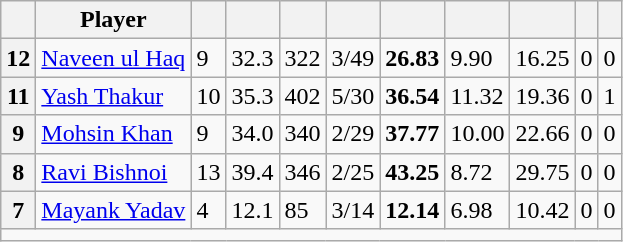<table class="wikitable">
<tr>
<th></th>
<th>Player</th>
<th></th>
<th></th>
<th></th>
<th></th>
<th></th>
<th></th>
<th></th>
<th></th>
<th></th>
</tr>
<tr>
<th>12</th>
<td> <a href='#'>Naveen ul Haq</a></td>
<td>9</td>
<td>32.3</td>
<td>322</td>
<td>3/49</td>
<td><strong>26.83</strong></td>
<td>9.90</td>
<td>16.25</td>
<td>0</td>
<td>0</td>
</tr>
<tr>
<th>11</th>
<td> <a href='#'>Yash Thakur</a></td>
<td>10</td>
<td>35.3</td>
<td>402</td>
<td>5/30</td>
<td><strong>36.54</strong></td>
<td>11.32</td>
<td>19.36</td>
<td>0</td>
<td>1</td>
</tr>
<tr>
<th>9</th>
<td> <a href='#'>Mohsin Khan</a></td>
<td>9</td>
<td>34.0</td>
<td>340</td>
<td>2/29</td>
<td><strong>37.77</strong></td>
<td>10.00</td>
<td>22.66</td>
<td>0</td>
<td>0</td>
</tr>
<tr>
<th>8</th>
<td> <a href='#'>Ravi Bishnoi</a></td>
<td>13</td>
<td>39.4</td>
<td>346</td>
<td>2/25</td>
<td><strong>43.25</strong></td>
<td>8.72</td>
<td>29.75</td>
<td>0</td>
<td>0</td>
</tr>
<tr>
<th>7</th>
<td> <a href='#'>Mayank Yadav</a></td>
<td>4</td>
<td>12.1</td>
<td>85</td>
<td>3/14</td>
<td><strong>12.14</strong></td>
<td>6.98</td>
<td>10.42</td>
<td>0</td>
<td>0</td>
</tr>
<tr>
<td colspan="11"><small></small></td>
</tr>
</table>
